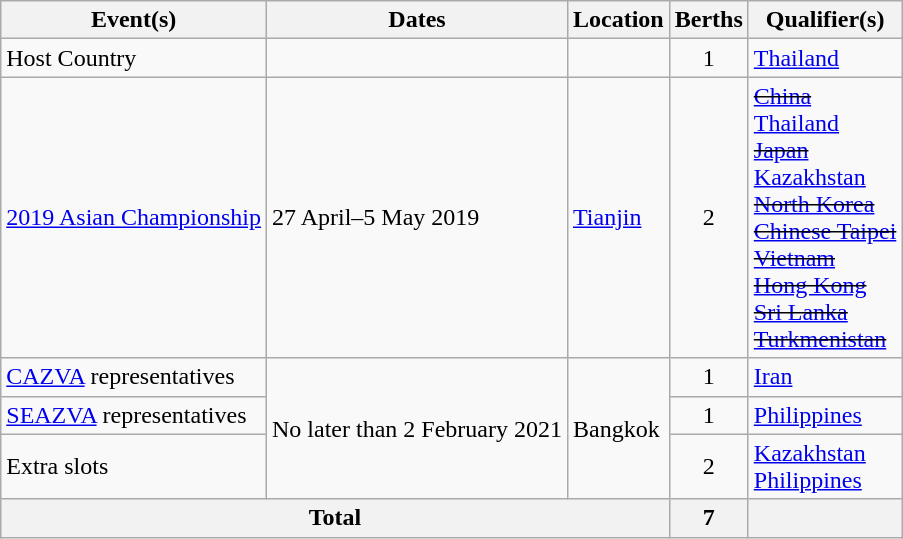<table class="wikitable">
<tr>
<th>Event(s)</th>
<th>Dates</th>
<th>Location</th>
<th>Berths</th>
<th>Qualifier(s)</th>
</tr>
<tr>
<td>Host Country</td>
<td></td>
<td></td>
<td style="text-align:center;">1</td>
<td> <a href='#'>Thailand</a></td>
</tr>
<tr>
<td><a href='#'>2019 Asian Championship</a></td>
<td>27 April–5 May 2019</td>
<td> <a href='#'>Tianjin</a></td>
<td style="text-align:center;">2</td>
<td><s> <a href='#'>China</a></s><br> <a href='#'>Thailand</a><br><s> <a href='#'>Japan</a></s><br> <a href='#'>Kazakhstan</a><br><s> <a href='#'>North Korea</a></s><br><s> <a href='#'>Chinese Taipei</a></s><br><s> <a href='#'>Vietnam</a></s><br><s> <a href='#'>Hong Kong</a></s><br><s> <a href='#'>Sri Lanka</a></s><br><s> <a href='#'>Turkmenistan</a></s></td>
</tr>
<tr>
<td><a href='#'>CAZVA</a> representatives</td>
<td rowspan=3>No later than 2 February 2021</td>
<td rowspan=3> Bangkok</td>
<td style="text-align:center;">1</td>
<td> <a href='#'>Iran</a></td>
</tr>
<tr>
<td><a href='#'>SEAZVA</a> representatives</td>
<td style="text-align:center;">1</td>
<td> <a href='#'>Philippines</a></td>
</tr>
<tr>
<td>Extra slots</td>
<td style="text-align:center;">2</td>
<td> <a href='#'>Kazakhstan</a><br> <a href='#'>Philippines</a></td>
</tr>
<tr>
<th colspan="3">Total</th>
<th>7</th>
<th></th>
</tr>
</table>
